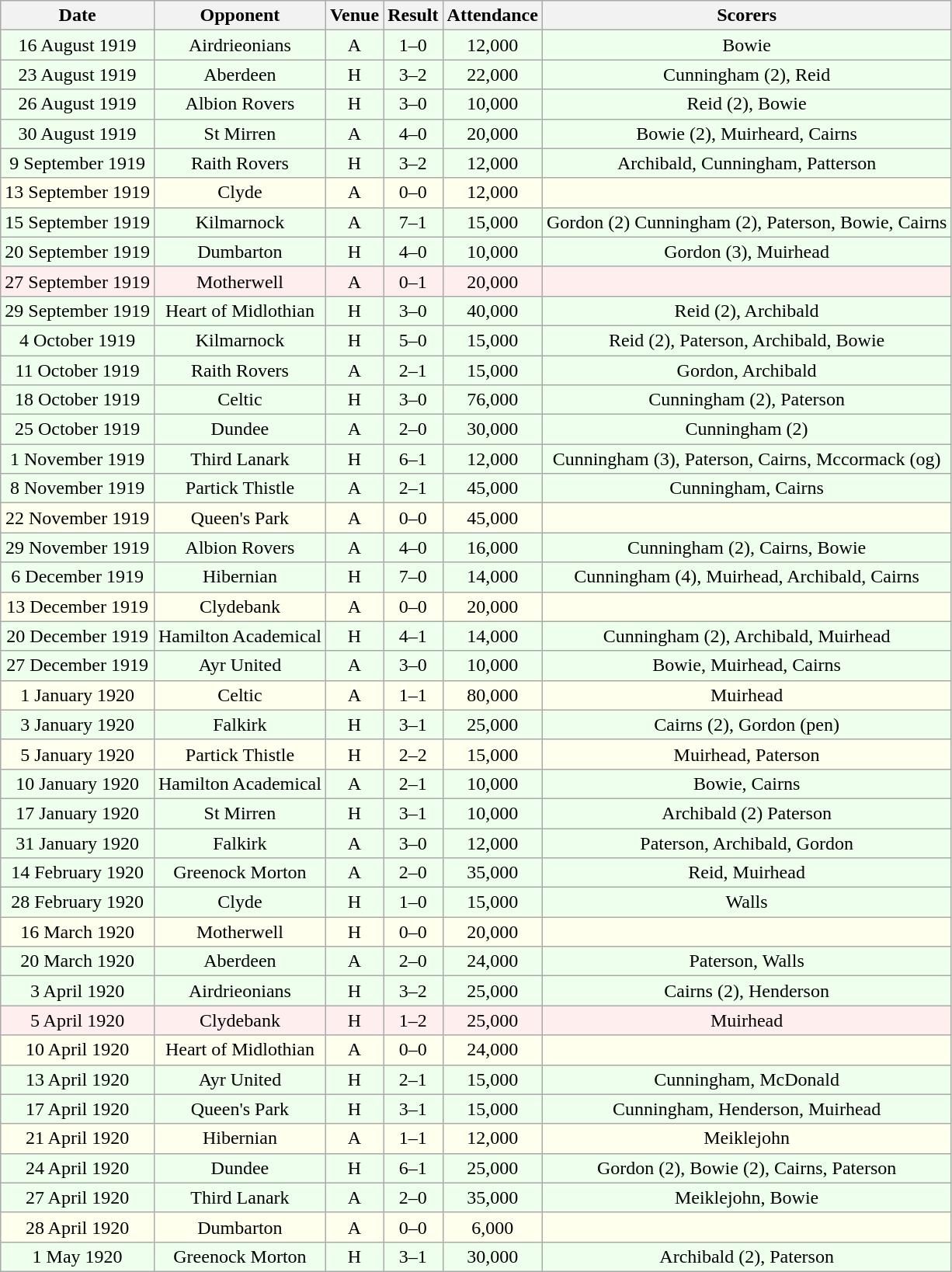<table class="wikitable sortable" style="font-size:100%; text-align:center">
<tr>
<th>Date</th>
<th>Opponent</th>
<th>Venue</th>
<th>Result</th>
<th>Attendance</th>
<th>Scorers</th>
</tr>
<tr bgcolor = "#EEFFEE">
<td>16 August 1919</td>
<td>Airdrieonians</td>
<td>A</td>
<td>1–0</td>
<td>12,000</td>
<td>Bowie</td>
</tr>
<tr bgcolor = "#EEFFEE">
<td>23 August 1919</td>
<td>Aberdeen</td>
<td>H</td>
<td>3–2</td>
<td>22,000</td>
<td>Cunningham (2), Reid</td>
</tr>
<tr bgcolor = "#EEFFEE">
<td>26 August 1919</td>
<td>Albion Rovers</td>
<td>H</td>
<td>3–0</td>
<td>10,000</td>
<td>Reid (2), Bowie</td>
</tr>
<tr bgcolor = "#EEFFEE">
<td>30 August 1919</td>
<td>St Mirren</td>
<td>A</td>
<td>4–0</td>
<td>20,000</td>
<td>Bowie (2), Muirheard, Cairns</td>
</tr>
<tr bgcolor = "#EEFFEE">
<td>9 September 1919</td>
<td>Raith Rovers</td>
<td>H</td>
<td>3–2</td>
<td>12,000</td>
<td>Archibald, Cunningham, Patterson</td>
</tr>
<tr bgcolor = "#FFFFEE">
<td>13 September 1919</td>
<td>Clyde</td>
<td>A</td>
<td>0–0</td>
<td>12,000</td>
<td></td>
</tr>
<tr bgcolor = "#EEFFEE">
<td>15 September 1919</td>
<td>Kilmarnock</td>
<td>A</td>
<td>7–1</td>
<td>15,000</td>
<td>Gordon (2) Cunningham (2), Paterson, Bowie, Cairns</td>
</tr>
<tr bgcolor = "#EEFFEE">
<td>20 September 1919</td>
<td>Dumbarton</td>
<td>H</td>
<td>4–0</td>
<td>10,000</td>
<td>Gordon (3), Muirhead</td>
</tr>
<tr bgcolor = "#FFEEEE">
<td>27 September 1919</td>
<td>Motherwell</td>
<td>A</td>
<td>0–1</td>
<td>20,000</td>
<td></td>
</tr>
<tr bgcolor = "#EEFFEE">
<td>29 September 1919</td>
<td>Heart of Midlothian</td>
<td>H</td>
<td>3–0</td>
<td>40,000</td>
<td>Reid (2), Archibald</td>
</tr>
<tr bgcolor = "#EEFFEE">
<td>4 October 1919</td>
<td>Kilmarnock</td>
<td>H</td>
<td>5–0</td>
<td>15,000</td>
<td>Reid (2), Paterson, Archibald, Bowie</td>
</tr>
<tr bgcolor = "#EEFFEE">
<td>11 October 1919</td>
<td>Raith Rovers</td>
<td>A</td>
<td>2–1</td>
<td>15,000</td>
<td>Gordon, Archibald</td>
</tr>
<tr bgcolor = "#EEFFEE">
<td>18 October 1919</td>
<td>Celtic</td>
<td>H</td>
<td>3–0</td>
<td>76,000</td>
<td> Cunningham (2), Paterson</td>
</tr>
<tr bgcolor = "#EEFFEE">
<td>25 October 1919</td>
<td>Dundee</td>
<td>A</td>
<td>2–0</td>
<td>30,000</td>
<td> Cunningham (2)</td>
</tr>
<tr bgcolor = "#EEFFEE">
<td>1 November 1919</td>
<td>Third Lanark</td>
<td>H</td>
<td>6–1</td>
<td>12,000</td>
<td>Cunningham (3), Paterson, Cairns, Mccormack (og)</td>
</tr>
<tr bgcolor = "#EEFFEE">
<td>8 November 1919</td>
<td>Partick Thistle</td>
<td>A</td>
<td>2–1</td>
<td>45,000</td>
<td>Cunningham, Cairns</td>
</tr>
<tr bgcolor = "#FFFFEE">
<td>22 November 1919</td>
<td>Queen's Park</td>
<td>A</td>
<td>0–0</td>
<td>45,000</td>
<td></td>
</tr>
<tr bgcolor = "#EEFFEE">
<td>29 November 1919</td>
<td>Albion Rovers</td>
<td>A</td>
<td>4–0</td>
<td>16,000</td>
<td>Cunningham (2), Cairns, Bowie</td>
</tr>
<tr bgcolor = "#EEFFEE">
<td>6 December 1919</td>
<td>Hibernian</td>
<td>H</td>
<td>7–0</td>
<td>14,000</td>
<td>Cunningham (4), Muirhead, Archibald, Cairns</td>
</tr>
<tr bgcolor = "#FFFFEE">
<td>13 December 1919</td>
<td>Clydebank</td>
<td>A</td>
<td>0–0</td>
<td>20,000</td>
<td></td>
</tr>
<tr bgcolor = "#EEFFEE">
<td>20 December 1919</td>
<td>Hamilton Academical</td>
<td>H</td>
<td>4–1</td>
<td>14,000</td>
<td>Cunningham (2), Archibald, Muirhead</td>
</tr>
<tr bgcolor = "#EEFFEE">
<td>27 December 1919</td>
<td>Ayr United</td>
<td>A</td>
<td>3–0</td>
<td>10,000</td>
<td>Bowie, Muirhead, Cairns</td>
</tr>
<tr bgcolor = "#FFFFEE">
<td>1 January 1920</td>
<td>Celtic</td>
<td>A</td>
<td>1–1</td>
<td>80,000</td>
<td>Muirhead</td>
</tr>
<tr bgcolor = "#EEFFEE">
<td>3 January 1920</td>
<td>Falkirk</td>
<td>H</td>
<td>3–1</td>
<td>25,000</td>
<td>Cairns (2), Gordon (pen)</td>
</tr>
<tr bgcolor = "#FFFFEE">
<td>5 January 1920</td>
<td>Partick Thistle</td>
<td>H</td>
<td>2–2</td>
<td>15,000</td>
<td>Muirhead, Paterson</td>
</tr>
<tr bgcolor = "#EEFFEE">
<td>10 January 1920</td>
<td>Hamilton Academical</td>
<td>A</td>
<td>2–1</td>
<td>10,000</td>
<td>Bowie, Cairns</td>
</tr>
<tr bgcolor = "#EEFFEE">
<td>17 January 1920</td>
<td>St Mirren</td>
<td>H</td>
<td>3–1</td>
<td>10,000</td>
<td>Archibald (2) Paterson</td>
</tr>
<tr bgcolor = "#EEFFEE">
<td>31 January 1920</td>
<td>Falkirk</td>
<td>A</td>
<td>3–0</td>
<td>12,000</td>
<td>Paterson, Archibald, Gordon</td>
</tr>
<tr bgcolor = "#EEFFEE">
<td>14 February 1920</td>
<td>Greenock Morton</td>
<td>A</td>
<td>2–0</td>
<td>35,000</td>
<td>Reid, Muirhead</td>
</tr>
<tr bgcolor = "#EEFFEE">
<td>28 February 1920</td>
<td>Clyde</td>
<td>H</td>
<td>1–0</td>
<td>15,000</td>
<td>Walls</td>
</tr>
<tr bgcolor = "#FFFFEE">
<td>16 March 1920</td>
<td>Motherwell</td>
<td>H</td>
<td>0–0</td>
<td>20,000</td>
<td></td>
</tr>
<tr bgcolor = "#EEFFEE">
<td>20 March 1920</td>
<td>Aberdeen</td>
<td>A</td>
<td>2–0</td>
<td>24,000</td>
<td>Paterson, Walls</td>
</tr>
<tr bgcolor = "#EEFFEE">
<td>3 April 1920</td>
<td>Airdrieonians</td>
<td>H</td>
<td>3–2</td>
<td>25,000</td>
<td>Cairns (2), Henderson</td>
</tr>
<tr bgcolor = "#FFEEEE">
<td>5 April 1920</td>
<td>Clydebank</td>
<td>H</td>
<td>1–2</td>
<td>25,000</td>
<td>Muirhead</td>
</tr>
<tr bgcolor = "#FFFFEE">
<td>10 April 1920</td>
<td>Heart of Midlothian</td>
<td>A</td>
<td>0–0</td>
<td>24,000</td>
<td></td>
</tr>
<tr bgcolor = "#EEFFEE">
<td>13 April 1920</td>
<td>Ayr United</td>
<td>H</td>
<td>2–1</td>
<td>15,000</td>
<td>Cunningham, McDonald</td>
</tr>
<tr bgcolor = "#EEFFEE">
<td>17 April 1920</td>
<td>Queen's Park</td>
<td>H</td>
<td>3–1</td>
<td>15,000</td>
<td>Cunningham, Henderson, Muirhead</td>
</tr>
<tr bgcolor = "#FFFFEE">
<td>21 April 1920</td>
<td>Hibernian</td>
<td>A</td>
<td>1–1</td>
<td>12,000</td>
<td>Meiklejohn</td>
</tr>
<tr bgcolor = "#EEFFEE">
<td>24 April 1920</td>
<td>Dundee</td>
<td>H</td>
<td>6–1</td>
<td>25,000</td>
<td>Gordon (2), Bowie (2), Cairns, Paterson</td>
</tr>
<tr bgcolor = "#EEFFEE">
<td>27 April 1920</td>
<td>Third Lanark</td>
<td>A</td>
<td>2–0</td>
<td>35,000</td>
<td>Meiklejohn, Bowie</td>
</tr>
<tr bgcolor = "#FFFFEE">
<td>28 April 1920</td>
<td>Dumbarton</td>
<td>A</td>
<td>0–0</td>
<td>6,000</td>
<td></td>
</tr>
<tr bgcolor = "#EEFFEE">
<td>1 May 1920</td>
<td>Greenock Morton</td>
<td>H</td>
<td>3–1</td>
<td>30,000</td>
<td>Archibald (2), Paterson</td>
</tr>
</table>
